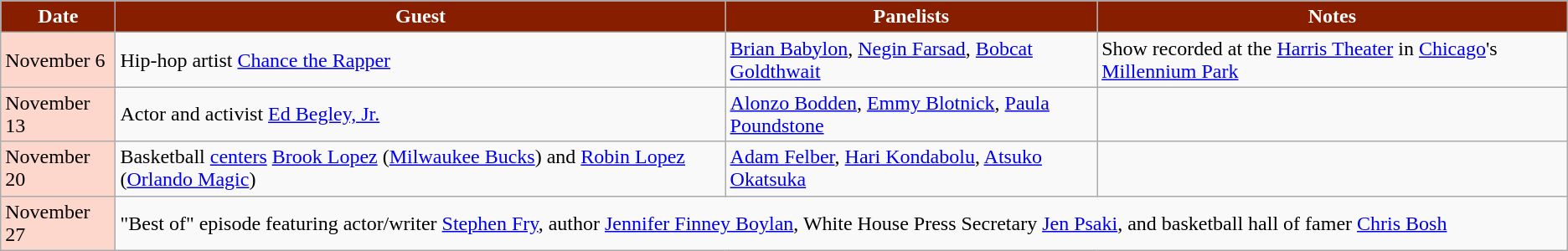<table class="wikitable">
<tr>
<th style="background:#871E00;color:#FFFFFF;">Date</th>
<th style="background:#871E00;color:#FFFFFF;">Guest</th>
<th style="background:#871E00;color:#FFFFFF;">Panelists</th>
<th style="background:#871E00;color:#FFFFFF;">Notes</th>
</tr>
<tr>
<td style="background:#FDD6CC;color:#000000;">November 6</td>
<td>Hip-hop artist <a href='#'>Chance the Rapper</a></td>
<td><a href='#'>Brian Babylon</a>, <a href='#'>Negin Farsad</a>, <a href='#'>Bobcat Goldthwait</a></td>
<td>Show recorded at the <a href='#'>Harris Theater</a> in <a href='#'>Chicago</a>'s <a href='#'>Millennium Park</a></td>
</tr>
<tr>
<td style="background:#FDD6CC;color:#000000;">November 13</td>
<td>Actor and activist <a href='#'>Ed Begley, Jr.</a></td>
<td><a href='#'>Alonzo Bodden</a>, <a href='#'>Emmy Blotnick</a>, <a href='#'>Paula Poundstone</a></td>
<td></td>
</tr>
<tr>
<td style="background:#FDD6CC;color:#000000;">November 20</td>
<td>Basketball <a href='#'>centers</a> <a href='#'>Brook Lopez</a> (<a href='#'>Milwaukee Bucks</a>) and <a href='#'>Robin Lopez</a> (<a href='#'>Orlando Magic</a>)</td>
<td><a href='#'>Adam Felber</a>, <a href='#'>Hari Kondabolu</a>, <a href='#'>Atsuko Okatsuka</a></td>
<td></td>
</tr>
<tr>
<td style="background:#FDD6CC;color:#000000;">November 27</td>
<td colspan=3>"Best of" episode featuring actor/writer <a href='#'>Stephen Fry</a>, author <a href='#'>Jennifer Finney Boylan</a>, White House Press Secretary <a href='#'>Jen Psaki</a>, and basketball hall of famer <a href='#'>Chris Bosh</a></td>
</tr>
</table>
